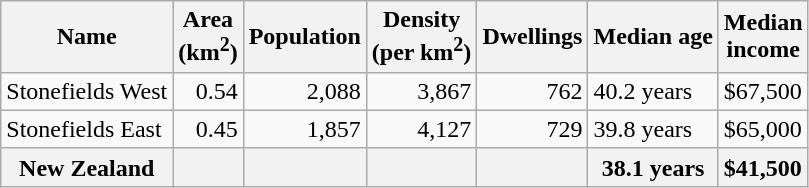<table class="wikitable">
<tr>
<th>Name</th>
<th>Area<br>(km<sup>2</sup>)</th>
<th>Population</th>
<th>Density<br>(per km<sup>2</sup>)</th>
<th>Dwellings</th>
<th>Median age</th>
<th>Median<br>income</th>
</tr>
<tr>
<td>Stonefields West</td>
<td style="text-align:right;">0.54</td>
<td style="text-align:right;">2,088</td>
<td style="text-align:right;">3,867</td>
<td style="text-align:right;">762</td>
<td>40.2 years</td>
<td>$67,500</td>
</tr>
<tr>
<td>Stonefields East</td>
<td style="text-align:right;">0.45</td>
<td style="text-align:right;">1,857</td>
<td style="text-align:right;">4,127</td>
<td style="text-align:right;">729</td>
<td>39.8 years</td>
<td>$65,000</td>
</tr>
<tr>
<th>New Zealand</th>
<th></th>
<th></th>
<th></th>
<th></th>
<th>38.1 years</th>
<th style="text-align:left;">$41,500</th>
</tr>
</table>
